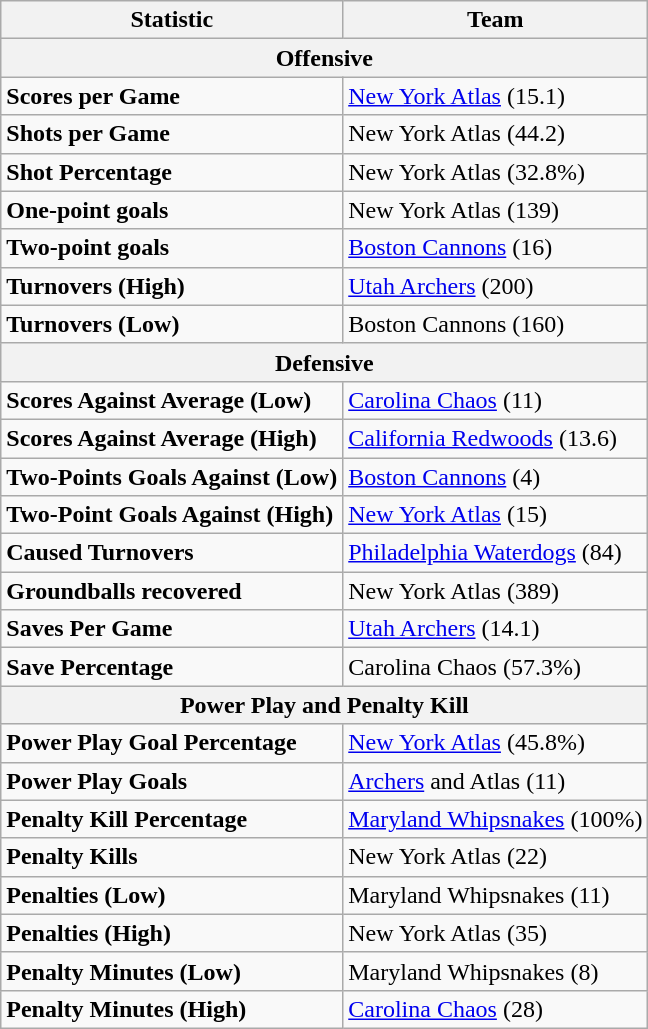<table class="wikitable">
<tr>
<th>Statistic</th>
<th>Team</th>
</tr>
<tr>
<th colspan="2"><strong>Offensive</strong></th>
</tr>
<tr>
<td><strong>Scores per Game</strong></td>
<td><a href='#'>New York Atlas</a> (15.1)</td>
</tr>
<tr>
<td><strong>Shots per Game</strong></td>
<td>New York Atlas (44.2)</td>
</tr>
<tr>
<td><strong>Shot Percentage</strong></td>
<td>New York Atlas (32.8%)</td>
</tr>
<tr>
<td><strong>One-point goals</strong></td>
<td>New York Atlas (139)</td>
</tr>
<tr>
<td><strong>Two-point goals</strong></td>
<td><a href='#'>Boston Cannons</a> (16)</td>
</tr>
<tr>
<td><strong>Turnovers (High)</strong></td>
<td><a href='#'>Utah Archers</a> (200)</td>
</tr>
<tr>
<td><strong>Turnovers (Low)</strong></td>
<td>Boston Cannons (160)</td>
</tr>
<tr>
<th colspan="2">Defensive</th>
</tr>
<tr>
<td><strong>Scores Against Average (Low)</strong></td>
<td><a href='#'>Carolina Chaos</a> (11)</td>
</tr>
<tr>
<td><strong>Scores Against Average (High)</strong></td>
<td><a href='#'>California Redwoods</a> (13.6)</td>
</tr>
<tr>
<td><strong>Two-Points Goals Against (Low)</strong></td>
<td><a href='#'>Boston Cannons</a> (4)</td>
</tr>
<tr>
<td><strong>Two-Point Goals Against (High)</strong></td>
<td><a href='#'>New York Atlas</a> (15)</td>
</tr>
<tr>
<td><strong>Caused Turnovers</strong></td>
<td><a href='#'>Philadelphia Waterdogs</a> (84)</td>
</tr>
<tr>
<td><strong>Groundballs recovered</strong></td>
<td>New York Atlas (389)</td>
</tr>
<tr>
<td><strong>Saves Per Game</strong></td>
<td><a href='#'>Utah Archers</a> (14.1)</td>
</tr>
<tr>
<td><strong>Save Percentage</strong></td>
<td>Carolina Chaos (57.3%)</td>
</tr>
<tr>
<th colspan="2">Power Play and Penalty Kill</th>
</tr>
<tr>
<td><strong>Power Play Goal Percentage</strong></td>
<td><a href='#'>New York Atlas</a> (45.8%)</td>
</tr>
<tr>
<td><strong>Power Play Goals</strong></td>
<td><a href='#'>Archers</a> and Atlas (11)</td>
</tr>
<tr>
<td><strong>Penalty Kill Percentage</strong></td>
<td><a href='#'>Maryland Whipsnakes</a> (100%)</td>
</tr>
<tr>
<td><strong>Penalty Kills</strong></td>
<td>New York Atlas (22)</td>
</tr>
<tr>
<td><strong>Penalties (Low)</strong></td>
<td>Maryland Whipsnakes (11)</td>
</tr>
<tr>
<td><strong>Penalties (High)</strong></td>
<td>New York Atlas (35)</td>
</tr>
<tr>
<td><strong>Penalty Minutes (Low)</strong></td>
<td>Maryland Whipsnakes (8)</td>
</tr>
<tr>
<td><strong>Penalty Minutes (High)</strong></td>
<td><a href='#'>Carolina Chaos</a> (28)</td>
</tr>
</table>
